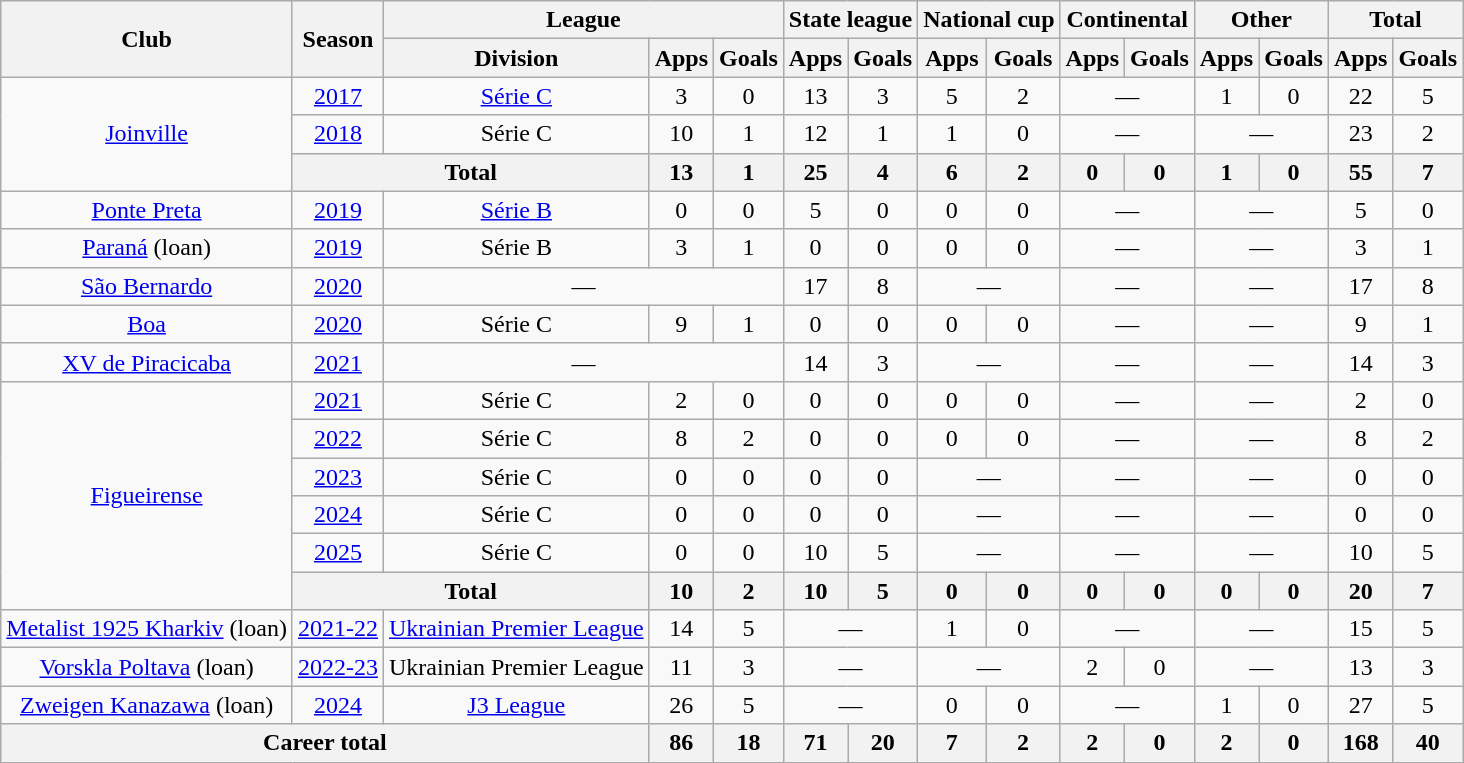<table class="wikitable" style="text-align:center">
<tr>
<th rowspan="2">Club</th>
<th rowspan="2">Season</th>
<th colspan="3">League</th>
<th colspan="2">State league</th>
<th colspan="2">National cup</th>
<th colspan="2">Continental</th>
<th colspan="2">Other</th>
<th colspan="2">Total</th>
</tr>
<tr>
<th>Division</th>
<th>Apps</th>
<th>Goals</th>
<th>Apps</th>
<th>Goals</th>
<th>Apps</th>
<th>Goals</th>
<th>Apps</th>
<th>Goals</th>
<th>Apps</th>
<th>Goals</th>
<th>Apps</th>
<th>Goals</th>
</tr>
<tr>
<td rowspan="3"><a href='#'>Joinville</a></td>
<td><a href='#'>2017</a></td>
<td><a href='#'>Série C</a></td>
<td>3</td>
<td>0</td>
<td>13</td>
<td>3</td>
<td>5</td>
<td>2</td>
<td colspan="2">—</td>
<td>1</td>
<td>0</td>
<td>22</td>
<td>5</td>
</tr>
<tr>
<td><a href='#'>2018</a></td>
<td>Série C</td>
<td>10</td>
<td>1</td>
<td>12</td>
<td>1</td>
<td>1</td>
<td>0</td>
<td colspan="2">—</td>
<td colspan="2">—</td>
<td>23</td>
<td>2</td>
</tr>
<tr>
<th colspan="2">Total</th>
<th>13</th>
<th>1</th>
<th>25</th>
<th>4</th>
<th>6</th>
<th>2</th>
<th>0</th>
<th>0</th>
<th>1</th>
<th>0</th>
<th>55</th>
<th>7</th>
</tr>
<tr>
<td><a href='#'>Ponte Preta</a></td>
<td><a href='#'>2019</a></td>
<td><a href='#'>Série B</a></td>
<td>0</td>
<td>0</td>
<td>5</td>
<td>0</td>
<td>0</td>
<td>0</td>
<td colspan="2">—</td>
<td colspan="2">—</td>
<td>5</td>
<td>0</td>
</tr>
<tr>
<td><a href='#'>Paraná</a> (loan)</td>
<td><a href='#'>2019</a></td>
<td>Série B</td>
<td>3</td>
<td>1</td>
<td>0</td>
<td>0</td>
<td>0</td>
<td>0</td>
<td colspan="2">—</td>
<td colspan="2">—</td>
<td>3</td>
<td>1</td>
</tr>
<tr>
<td><a href='#'>São Bernardo</a></td>
<td><a href='#'>2020</a></td>
<td colspan="3">—</td>
<td>17</td>
<td>8</td>
<td colspan="2">—</td>
<td colspan="2">—</td>
<td colspan="2">—</td>
<td>17</td>
<td>8</td>
</tr>
<tr>
<td><a href='#'>Boa</a></td>
<td><a href='#'>2020</a></td>
<td>Série C</td>
<td>9</td>
<td>1</td>
<td>0</td>
<td>0</td>
<td>0</td>
<td>0</td>
<td colspan="2">—</td>
<td colspan="2">—</td>
<td>9</td>
<td>1</td>
</tr>
<tr>
<td><a href='#'>XV de Piracicaba</a></td>
<td><a href='#'>2021</a></td>
<td colspan="3">—</td>
<td>14</td>
<td>3</td>
<td colspan="2">—</td>
<td colspan="2">—</td>
<td colspan="2">—</td>
<td>14</td>
<td>3</td>
</tr>
<tr>
<td rowspan="6"><a href='#'>Figueirense</a></td>
<td><a href='#'>2021</a></td>
<td>Série C</td>
<td>2</td>
<td>0</td>
<td>0</td>
<td>0</td>
<td>0</td>
<td>0</td>
<td colspan="2">—</td>
<td colspan="2">—</td>
<td>2</td>
<td>0</td>
</tr>
<tr>
<td><a href='#'>2022</a></td>
<td>Série C</td>
<td>8</td>
<td>2</td>
<td>0</td>
<td>0</td>
<td>0</td>
<td>0</td>
<td colspan="2">—</td>
<td colspan="2">—</td>
<td>8</td>
<td>2</td>
</tr>
<tr>
<td><a href='#'>2023</a></td>
<td>Série C</td>
<td>0</td>
<td>0</td>
<td>0</td>
<td>0</td>
<td colspan="2">—</td>
<td colspan="2">—</td>
<td colspan="2">—</td>
<td>0</td>
<td>0</td>
</tr>
<tr>
<td><a href='#'>2024</a></td>
<td>Série C</td>
<td>0</td>
<td>0</td>
<td>0</td>
<td>0</td>
<td colspan="2">—</td>
<td colspan="2">—</td>
<td colspan="2">—</td>
<td>0</td>
<td>0</td>
</tr>
<tr>
<td><a href='#'>2025</a></td>
<td>Série C</td>
<td>0</td>
<td>0</td>
<td>10</td>
<td>5</td>
<td colspan="2">—</td>
<td colspan="2">—</td>
<td colspan="2">—</td>
<td>10</td>
<td>5</td>
</tr>
<tr>
<th colspan="2">Total</th>
<th>10</th>
<th>2</th>
<th>10</th>
<th>5</th>
<th>0</th>
<th>0</th>
<th>0</th>
<th>0</th>
<th>0</th>
<th>0</th>
<th>20</th>
<th>7</th>
</tr>
<tr>
<td><a href='#'>Metalist 1925 Kharkiv</a> (loan)</td>
<td><a href='#'>2021-22</a></td>
<td><a href='#'>Ukrainian Premier League</a></td>
<td>14</td>
<td>5</td>
<td colspan="2">—</td>
<td>1</td>
<td>0</td>
<td colspan="2">—</td>
<td colspan="2">—</td>
<td>15</td>
<td>5</td>
</tr>
<tr>
<td><a href='#'>Vorskla Poltava</a> (loan)</td>
<td><a href='#'>2022-23</a></td>
<td>Ukrainian Premier League</td>
<td>11</td>
<td>3</td>
<td colspan="2">—</td>
<td colspan="2">—</td>
<td>2</td>
<td>0</td>
<td colspan="2">—</td>
<td>13</td>
<td>3</td>
</tr>
<tr>
<td><a href='#'>Zweigen Kanazawa</a> (loan)</td>
<td><a href='#'>2024</a></td>
<td><a href='#'>J3 League</a></td>
<td>26</td>
<td>5</td>
<td colspan="2">—</td>
<td>0</td>
<td>0</td>
<td colspan="2">—</td>
<td>1</td>
<td>0</td>
<td>27</td>
<td>5</td>
</tr>
<tr>
<th colspan="3">Career total</th>
<th>86</th>
<th>18</th>
<th>71</th>
<th>20</th>
<th>7</th>
<th>2</th>
<th>2</th>
<th>0</th>
<th>2</th>
<th>0</th>
<th>168</th>
<th>40</th>
</tr>
</table>
